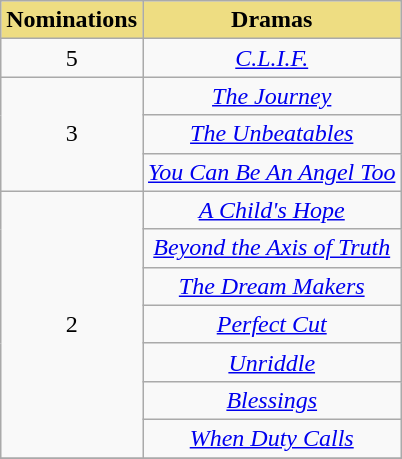<table class="wikitable" style="text-align:center;">
<tr>
<th style="background-color:#EEDD82; scope="col" width="55">Nominations</th>
<th style="background-color:#EEDD82; scope="col" align="center">Dramas</th>
</tr>
<tr>
<td style="text-align:center">5</td>
<td><em><a href='#'>C.L.I.F.</a></em></td>
</tr>
<tr>
<td style="text-align:center"rowspan=3>3</td>
<td><em><a href='#'>The Journey</a></em></td>
</tr>
<tr>
<td><em><a href='#'>The Unbeatables</a></em></td>
</tr>
<tr>
<td><em><a href='#'>You Can Be An Angel Too</a></em></td>
</tr>
<tr>
<td style="text-align:center"rowspan=7>2</td>
<td><em><a href='#'>A Child's Hope</a></em></td>
</tr>
<tr>
<td><em><a href='#'>Beyond the Axis of Truth</a></em></td>
</tr>
<tr>
<td><em><a href='#'>The Dream Makers</a></em></td>
</tr>
<tr>
<td><em><a href='#'>Perfect Cut</a></em></td>
</tr>
<tr>
<td><em><a href='#'>Unriddle</a></em></td>
</tr>
<tr>
<td><em><a href='#'>Blessings</a></em></td>
</tr>
<tr>
<td><em><a href='#'>When Duty Calls</a></em></td>
</tr>
<tr>
</tr>
</table>
